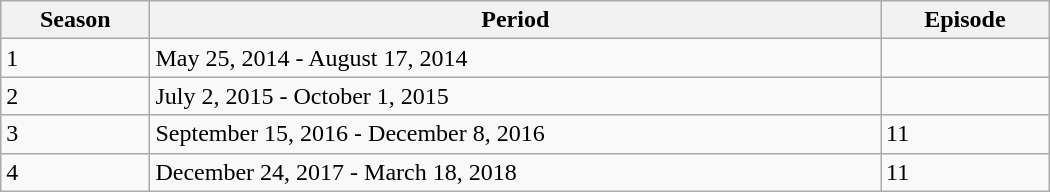<table class="wikitable" style="width:700px;">
<tr>
<th>Season</th>
<th>Period</th>
<th>Episode</th>
</tr>
<tr>
<td>1</td>
<td>May 25, 2014 - August 17, 2014</td>
<td></td>
</tr>
<tr>
<td>2</td>
<td>July 2, 2015 - October 1, 2015</td>
<td></td>
</tr>
<tr>
<td>3</td>
<td>September 15, 2016 - December 8, 2016</td>
<td>11</td>
</tr>
<tr>
<td>4</td>
<td>December 24, 2017 - March 18, 2018</td>
<td>11</td>
</tr>
</table>
